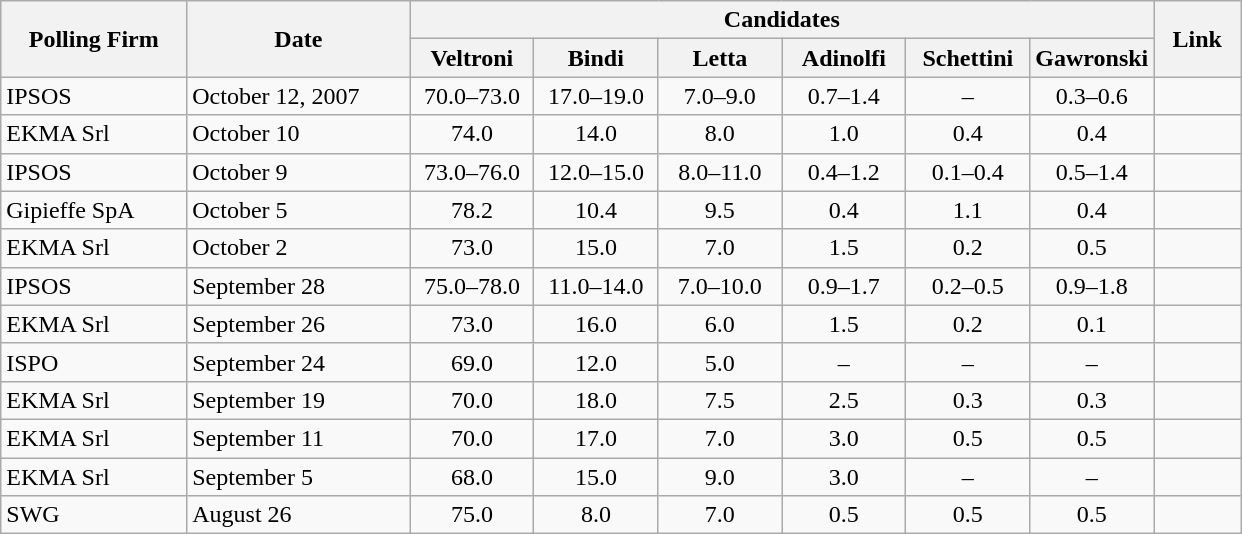<table class="wikitable">
<tr>
<th style="width:15%;" rowspan="2">Polling Firm</th>
<th style="width:18%;" rowspan="2">Date</th>
<th style="width:60%;" colspan="6">Candidates</th>
<th style="width:7%;" rowspan="2">Link</th>
</tr>
<tr>
<th style="width:10%; text-align:center;">Veltroni</th>
<th style="width:10%; text-align:center;">Bindi</th>
<th style="width:10%; text-align:center;">Letta</th>
<th style="width:10%; text-align:center;">Adinolfi</th>
<th style="width:10%; text-align:center;">Schettini</th>
<th style="width:10%; text-align:center;">Gawronski</th>
</tr>
<tr>
<td>IPSOS</td>
<td>October 12, 2007</td>
<td style="text-align:center;">70.0–73.0</td>
<td style="text-align:center;">17.0–19.0</td>
<td style="text-align:center;">7.0–9.0</td>
<td style="text-align:center;">0.7–1.4</td>
<td style="text-align:center;">–</td>
<td style="text-align:center;">0.3–0.6</td>
<td></td>
</tr>
<tr>
<td>EKMA Srl</td>
<td>October 10</td>
<td style="text-align:center;">74.0</td>
<td style="text-align:center;">14.0</td>
<td style="text-align:center;">8.0</td>
<td style="text-align:center;">1.0</td>
<td style="text-align:center;">0.4</td>
<td style="text-align:center;">0.4</td>
<td></td>
</tr>
<tr>
<td>IPSOS</td>
<td>October 9</td>
<td style="text-align:center;">73.0–76.0</td>
<td style="text-align:center;">12.0–15.0</td>
<td style="text-align:center;">8.0–11.0</td>
<td style="text-align:center;">0.4–1.2</td>
<td style="text-align:center;">0.1–0.4</td>
<td style="text-align:center;">0.5–1.4</td>
<td></td>
</tr>
<tr>
<td>Gipieffe SpA</td>
<td>October 5</td>
<td style="text-align:center;">78.2</td>
<td style="text-align:center;">10.4</td>
<td style="text-align:center;">9.5</td>
<td style="text-align:center;">0.4</td>
<td style="text-align:center;">1.1</td>
<td style="text-align:center;">0.4</td>
<td></td>
</tr>
<tr>
<td>EKMA Srl</td>
<td>October 2</td>
<td style="text-align:center;">73.0</td>
<td style="text-align:center;">15.0</td>
<td style="text-align:center;">7.0</td>
<td style="text-align:center;">1.5</td>
<td style="text-align:center;">0.2</td>
<td style="text-align:center;">0.5</td>
<td></td>
</tr>
<tr>
<td>IPSOS</td>
<td>September 28</td>
<td style="text-align:center;">75.0–78.0</td>
<td style="text-align:center;">11.0–14.0</td>
<td style="text-align:center;">7.0–10.0</td>
<td style="text-align:center;">0.9–1.7</td>
<td style="text-align:center;">0.2–0.5</td>
<td style="text-align:center;">0.9–1.8</td>
<td></td>
</tr>
<tr>
<td>EKMA Srl</td>
<td>September 26</td>
<td style="text-align:center;">73.0</td>
<td style="text-align:center;">16.0</td>
<td style="text-align:center;">6.0</td>
<td style="text-align:center;">1.5</td>
<td style="text-align:center;">0.2</td>
<td style="text-align:center;">0.1</td>
<td></td>
</tr>
<tr>
<td>ISPO</td>
<td>September 24</td>
<td style="text-align:center;">69.0</td>
<td style="text-align:center;">12.0</td>
<td style="text-align:center;">5.0</td>
<td style="text-align:center;">–</td>
<td style="text-align:center;">–</td>
<td style="text-align:center;">–</td>
<td></td>
</tr>
<tr>
<td>EKMA Srl</td>
<td>September 19</td>
<td style="text-align:center;">70.0</td>
<td style="text-align:center;">18.0</td>
<td style="text-align:center;">7.5</td>
<td style="text-align:center;">2.5</td>
<td style="text-align:center;">0.3</td>
<td style="text-align:center;">0.3</td>
<td></td>
</tr>
<tr>
<td>EKMA Srl</td>
<td>September 11</td>
<td style="text-align:center;">70.0</td>
<td style="text-align:center;">17.0</td>
<td style="text-align:center;">7.0</td>
<td style="text-align:center;">3.0</td>
<td style="text-align:center;">0.5</td>
<td style="text-align:center;">0.5</td>
<td></td>
</tr>
<tr>
<td>EKMA Srl</td>
<td>September 5</td>
<td style="text-align:center;">68.0</td>
<td style="text-align:center;">15.0</td>
<td style="text-align:center;">9.0</td>
<td style="text-align:center;">3.0</td>
<td style="text-align:center;">–</td>
<td style="text-align:center;">–</td>
<td></td>
</tr>
<tr>
<td>SWG</td>
<td>August 26</td>
<td style="text-align:center;">75.0</td>
<td style="text-align:center;">8.0</td>
<td style="text-align:center;">7.0</td>
<td style="text-align:center;">0.5</td>
<td style="text-align:center;">0.5</td>
<td style="text-align:center;">0.5</td>
<td></td>
</tr>
</table>
